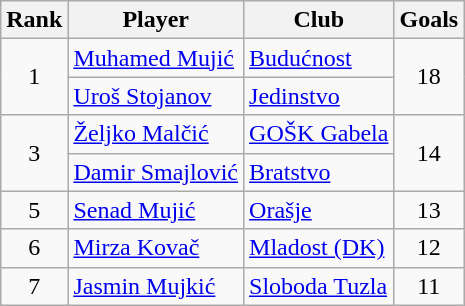<table class="wikitable" style="text-align:center">
<tr>
<th>Rank</th>
<th>Player</th>
<th>Club</th>
<th>Goals</th>
</tr>
<tr>
<td rowspan="2">1</td>
<td align="left"> <a href='#'>Muhamed Mujić</a></td>
<td align="left"><a href='#'>Budućnost</a></td>
<td rowspan="2">18</td>
</tr>
<tr>
<td align="left"> <a href='#'>Uroš Stojanov</a></td>
<td align="left"><a href='#'>Jedinstvo</a></td>
</tr>
<tr>
<td rowspan="2">3</td>
<td align="left"> <a href='#'>Željko Malčić</a></td>
<td align="left"><a href='#'>GOŠK Gabela</a></td>
<td rowspan="2">14</td>
</tr>
<tr>
<td align="left"> <a href='#'>Damir Smajlović</a></td>
<td align="left"><a href='#'>Bratstvo</a></td>
</tr>
<tr>
<td>5</td>
<td align="left"> <a href='#'>Senad Mujić</a></td>
<td align="left"><a href='#'>Orašje</a></td>
<td>13</td>
</tr>
<tr>
<td>6</td>
<td align="left"> <a href='#'>Mirza Kovač</a></td>
<td align="left"><a href='#'>Mladost (DK)</a></td>
<td>12</td>
</tr>
<tr>
<td>7</td>
<td align="left"> <a href='#'>Jasmin Mujkić</a></td>
<td align="left"><a href='#'>Sloboda Tuzla</a></td>
<td>11</td>
</tr>
</table>
